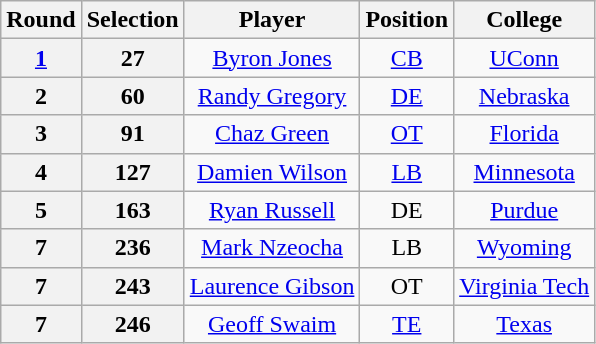<table class="wikitable" style="text-align: center;">
<tr>
<th>Round</th>
<th>Selection</th>
<th>Player</th>
<th>Position</th>
<th>College</th>
</tr>
<tr>
<th><a href='#'>1</a></th>
<th>27</th>
<td><a href='#'>Byron Jones</a></td>
<td><a href='#'>CB</a></td>
<td><a href='#'>UConn</a></td>
</tr>
<tr>
<th>2</th>
<th>60</th>
<td><a href='#'>Randy Gregory</a></td>
<td><a href='#'>DE</a></td>
<td><a href='#'>Nebraska</a></td>
</tr>
<tr>
<th>3</th>
<th>91</th>
<td><a href='#'>Chaz Green</a></td>
<td><a href='#'>OT</a></td>
<td><a href='#'>Florida</a></td>
</tr>
<tr>
<th>4</th>
<th>127</th>
<td><a href='#'>Damien Wilson</a></td>
<td><a href='#'>LB</a></td>
<td><a href='#'>Minnesota</a></td>
</tr>
<tr>
<th>5</th>
<th>163</th>
<td><a href='#'>Ryan Russell</a></td>
<td>DE</td>
<td><a href='#'>Purdue</a></td>
</tr>
<tr>
<th>7</th>
<th>236</th>
<td><a href='#'>Mark Nzeocha</a></td>
<td>LB</td>
<td><a href='#'>Wyoming</a></td>
</tr>
<tr>
<th>7</th>
<th>243</th>
<td><a href='#'>Laurence Gibson</a></td>
<td>OT</td>
<td><a href='#'>Virginia Tech</a></td>
</tr>
<tr>
<th>7</th>
<th>246</th>
<td><a href='#'>Geoff Swaim</a></td>
<td><a href='#'>TE</a></td>
<td><a href='#'>Texas</a></td>
</tr>
</table>
